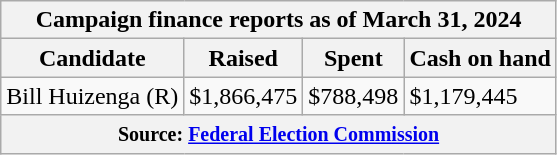<table class="wikitable sortable">
<tr>
<th colspan=4>Campaign finance reports as of March 31, 2024</th>
</tr>
<tr style="text-align:center;">
<th>Candidate</th>
<th>Raised</th>
<th>Spent</th>
<th>Cash on hand</th>
</tr>
<tr>
<td>Bill Huizenga (R)</td>
<td>$1,866,475</td>
<td>$788,498</td>
<td>$1,179,445</td>
</tr>
<tr>
<th colspan="4"><small>Source: <a href='#'>Federal Election Commission</a></small></th>
</tr>
</table>
